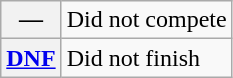<table class="wikitable">
<tr>
<th scope="row">—</th>
<td>Did not compete</td>
</tr>
<tr>
<th scope="row"><a href='#'>DNF</a></th>
<td>Did not finish</td>
</tr>
</table>
